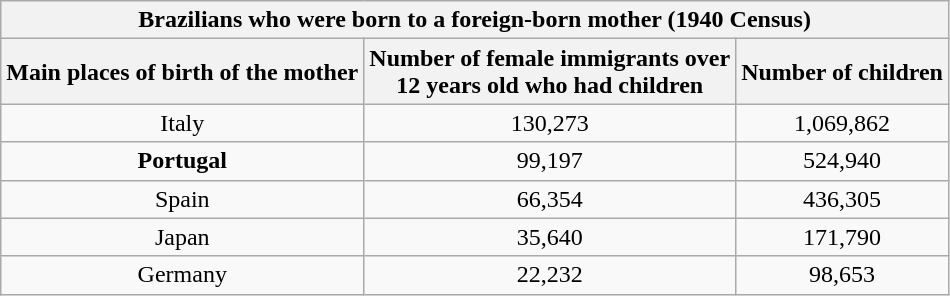<table class="wikitable" style="text-align:center;">
<tr>
<th colspan=6>Brazilians who were born to a foreign-born mother (1940 Census)</th>
</tr>
<tr>
<th>Main places of birth of the mother</th>
<th>Number of female immigrants over<br>12 years old who had children</th>
<th>Number of children</th>
</tr>
<tr>
<td>Italy</td>
<td>130,273</td>
<td>1,069,862</td>
</tr>
<tr>
<td><strong>Portugal</strong></td>
<td>99,197</td>
<td>524,940</td>
</tr>
<tr>
<td>Spain</td>
<td>66,354</td>
<td>436,305</td>
</tr>
<tr>
<td>Japan</td>
<td>35,640</td>
<td>171,790</td>
</tr>
<tr>
<td>Germany</td>
<td>22,232</td>
<td>98,653</td>
</tr>
</table>
